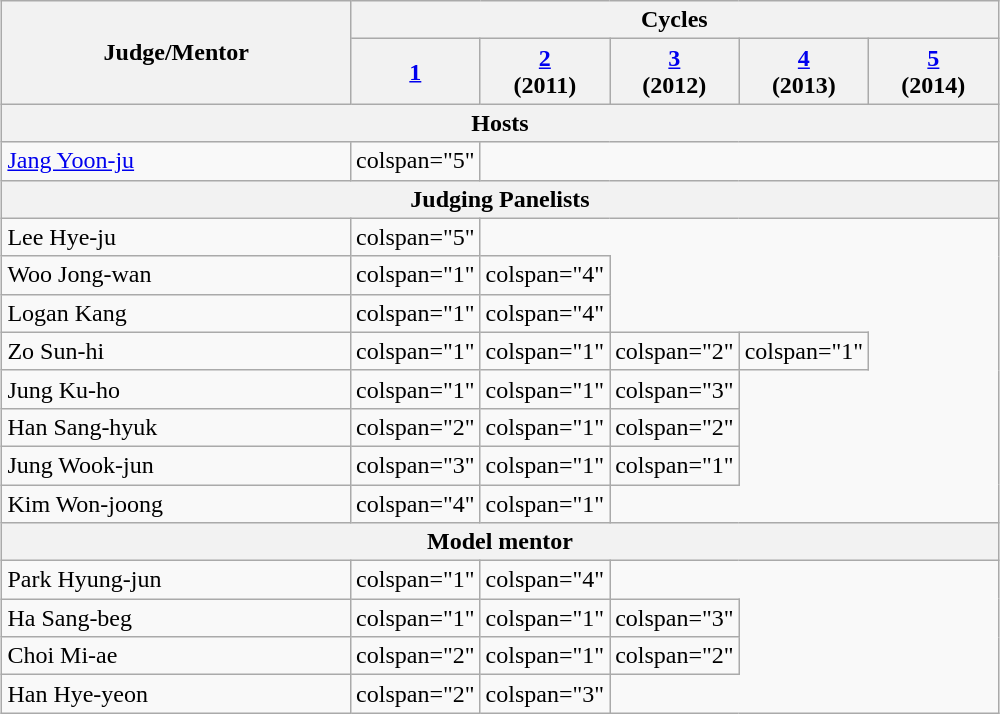<table class="wikitable" style="margin:1em auto 1em auto;">
<tr>
<th rowspan="2">Judge/Mentor</th>
<th colspan="6">Cycles</th>
</tr>
<tr>
<th width="13%"><a href='#'>1</a><br> </th>
<th width="13%"><a href='#'>2</a><br> (2011)</th>
<th width="13%"><a href='#'>3</a><br> (2012)</th>
<th width="13%"><a href='#'>4</a><br> (2013)</th>
<th width="13%"><a href='#'>5</a><br> (2014)</th>
</tr>
<tr>
<th scope="col" colspan="9">Hosts</th>
</tr>
<tr>
<td scope="row"><a href='#'>Jang Yoon-ju</a></td>
<td>colspan="5" </td>
</tr>
<tr>
<th scope="col" colspan="13">Judging Panelists</th>
</tr>
<tr>
<td scope="row">Lee Hye-ju</td>
<td>colspan="5" </td>
</tr>
<tr>
<td scope="row">Woo Jong-wan</td>
<td>colspan="1" </td>
<td>colspan="4" </td>
</tr>
<tr>
<td scope="row">Logan Kang</td>
<td>colspan="1" </td>
<td>colspan="4" </td>
</tr>
<tr>
<td scope="row">Zo Sun-hi</td>
<td>colspan="1" </td>
<td>colspan="1" </td>
<td>colspan="2" </td>
<td>colspan="1" </td>
</tr>
<tr>
<td scope="row">Jung Ku-ho</td>
<td>colspan="1" </td>
<td>colspan="1" </td>
<td>colspan="3" </td>
</tr>
<tr>
<td scope="row">Han Sang-hyuk</td>
<td>colspan="2" </td>
<td>colspan="1" </td>
<td>colspan="2" </td>
</tr>
<tr>
<td scope="row">Jung Wook-jun</td>
<td>colspan="3" </td>
<td>colspan="1" </td>
<td>colspan="1" </td>
</tr>
<tr>
<td scope="row">Kim Won-joong</td>
<td>colspan="4" </td>
<td>colspan="1" </td>
</tr>
<tr>
<th scope="col" colspan="25">Model mentor</th>
</tr>
<tr>
<td scope="row">Park Hyung-jun</td>
<td>colspan="1" </td>
<td>colspan="4" </td>
</tr>
<tr>
<td scope="row">Ha Sang-beg</td>
<td>colspan="1" </td>
<td>colspan="1" </td>
<td>colspan="3" </td>
</tr>
<tr>
<td scope="row">Choi Mi-ae</td>
<td>colspan="2" </td>
<td>colspan="1" </td>
<td>colspan="2" </td>
</tr>
<tr>
<td scope="row">Han Hye-yeon</td>
<td>colspan="2" </td>
<td>colspan="3" </td>
</tr>
</table>
